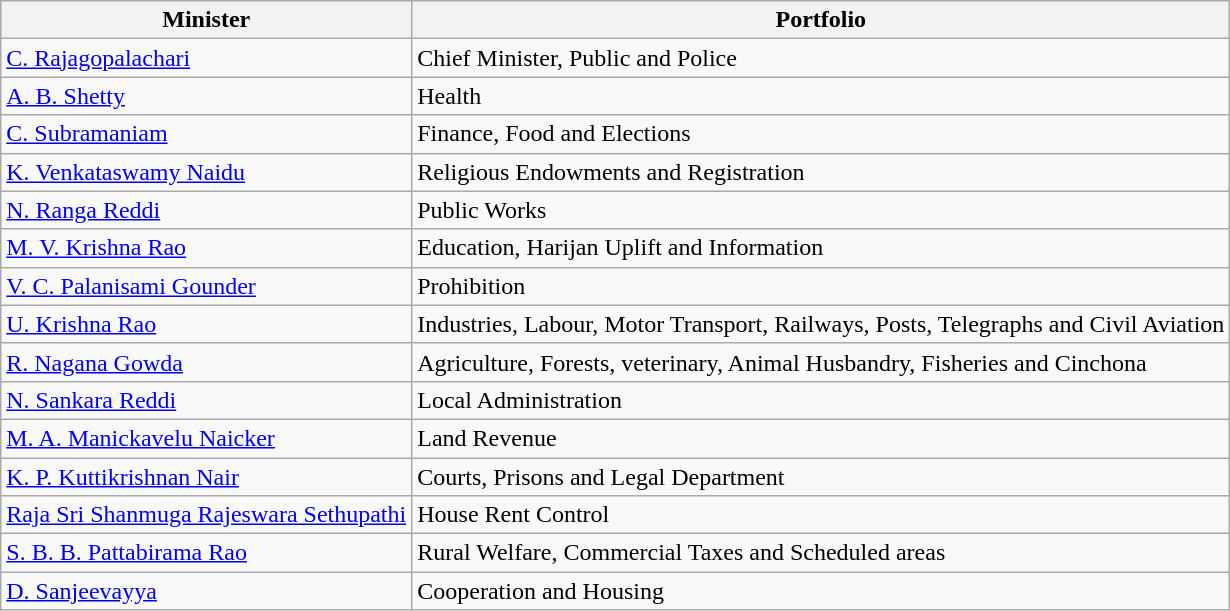<table class="wikitable">
<tr>
<th>Minister</th>
<th>Portfolio</th>
</tr>
<tr>
<td><a href='#'>C. Rajagopalachari</a></td>
<td>Chief Minister, Public and Police</td>
</tr>
<tr>
<td><a href='#'>A. B. Shetty</a></td>
<td>Health</td>
</tr>
<tr>
<td><a href='#'>C. Subramaniam</a></td>
<td>Finance, Food and Elections</td>
</tr>
<tr>
<td><a href='#'>K. Venkataswamy Naidu</a></td>
<td>Religious Endowments and Registration</td>
</tr>
<tr>
<td><a href='#'>N. Ranga Reddi</a></td>
<td>Public Works</td>
</tr>
<tr>
<td><a href='#'>M. V. Krishna Rao</a></td>
<td>Education, Harijan Uplift and Information</td>
</tr>
<tr>
<td><a href='#'>V. C. Palanisami Gounder</a></td>
<td>Prohibition</td>
</tr>
<tr>
<td><a href='#'>U. Krishna Rao</a></td>
<td>Industries, Labour, Motor Transport, Railways, Posts, Telegraphs and Civil Aviation</td>
</tr>
<tr>
<td><a href='#'>R. Nagana Gowda</a></td>
<td>Agriculture, Forests, veterinary, Animal Husbandry, Fisheries and Cinchona</td>
</tr>
<tr>
<td><a href='#'>N. Sankara Reddi</a></td>
<td>Local Administration</td>
</tr>
<tr>
<td><a href='#'>M. A. Manickavelu Naicker</a></td>
<td>Land Revenue</td>
</tr>
<tr>
<td><a href='#'>K. P. Kuttikrishnan Nair</a></td>
<td>Courts, Prisons and Legal Department</td>
</tr>
<tr>
<td><a href='#'>Raja Sri Shanmuga Rajeswara Sethupathi</a></td>
<td>House Rent Control</td>
</tr>
<tr>
<td><a href='#'>S. B. B. Pattabirama Rao</a></td>
<td>Rural Welfare, Commercial Taxes and Scheduled areas</td>
</tr>
<tr>
<td><a href='#'>D. Sanjeevayya</a></td>
<td>Cooperation and Housing</td>
</tr>
</table>
